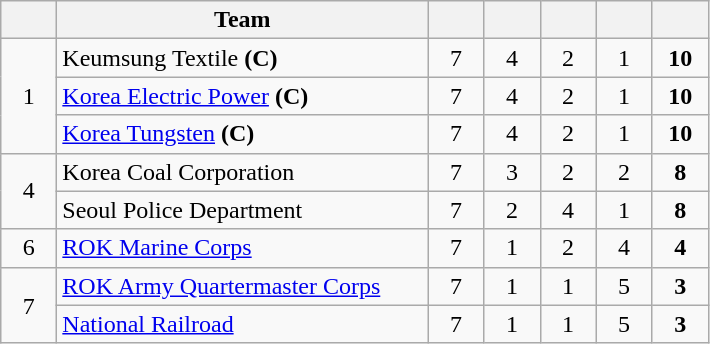<table class="wikitable" style="text-align:center;">
<tr>
<th width=30></th>
<th width=240>Team</th>
<th width=30></th>
<th width=30></th>
<th width=30></th>
<th width=30></th>
<th width=30></th>
</tr>
<tr>
<td rowspan=3>1</td>
<td align=left>Keumsung Textile <strong>(C)</strong></td>
<td>7</td>
<td>4</td>
<td>2</td>
<td>1</td>
<td><strong>10</strong></td>
</tr>
<tr>
<td align=left><a href='#'>Korea Electric Power</a> <strong>(C)</strong></td>
<td>7</td>
<td>4</td>
<td>2</td>
<td>1</td>
<td><strong>10</strong></td>
</tr>
<tr>
<td align=left><a href='#'>Korea Tungsten</a> <strong>(C)</strong></td>
<td>7</td>
<td>4</td>
<td>2</td>
<td>1</td>
<td><strong>10</strong></td>
</tr>
<tr>
<td rowspan=2>4</td>
<td align=left>Korea Coal Corporation</td>
<td>7</td>
<td>3</td>
<td>2</td>
<td>2</td>
<td><strong>8</strong></td>
</tr>
<tr>
<td align=left>Seoul Police Department</td>
<td>7</td>
<td>2</td>
<td>4</td>
<td>1</td>
<td><strong>8</strong></td>
</tr>
<tr>
<td>6</td>
<td align=left><a href='#'>ROK Marine Corps</a></td>
<td>7</td>
<td>1</td>
<td>2</td>
<td>4</td>
<td><strong>4</strong></td>
</tr>
<tr>
<td rowspan=2>7</td>
<td align=left><a href='#'>ROK Army Quartermaster Corps</a></td>
<td>7</td>
<td>1</td>
<td>1</td>
<td>5</td>
<td><strong>3</strong></td>
</tr>
<tr>
<td align=left><a href='#'>National Railroad</a></td>
<td>7</td>
<td>1</td>
<td>1</td>
<td>5</td>
<td><strong>3</strong></td>
</tr>
</table>
